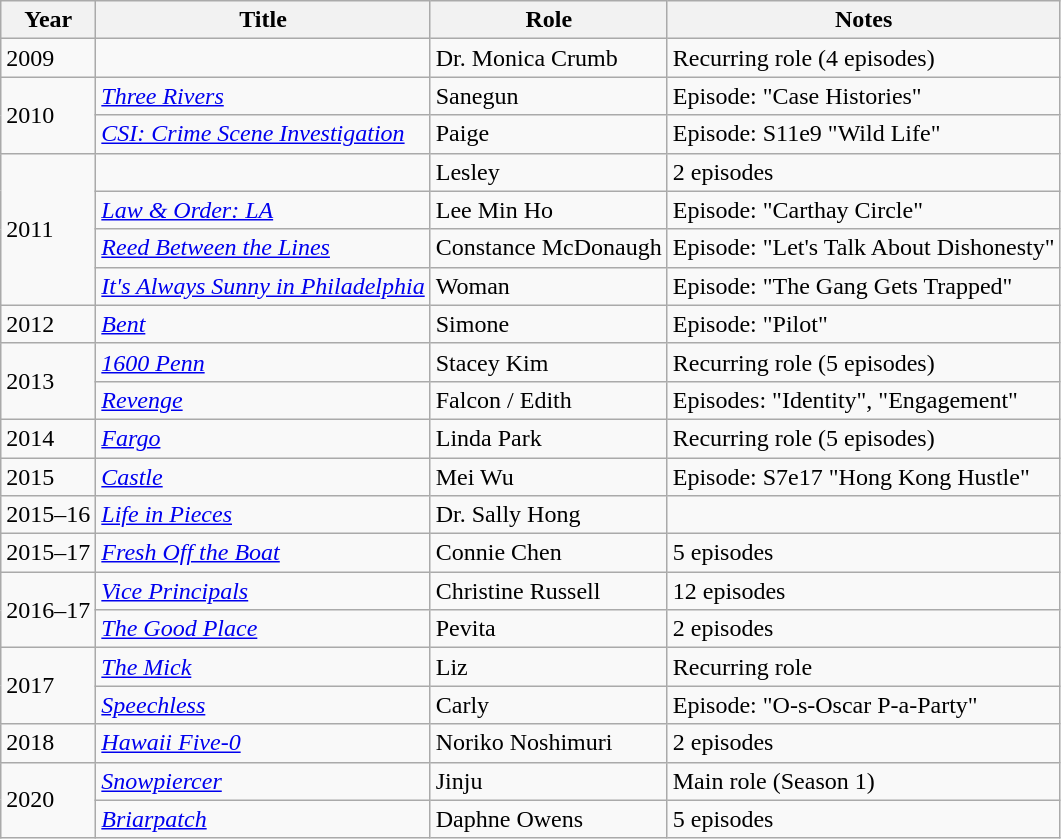<table class="wikitable sortable">
<tr>
<th>Year</th>
<th>Title</th>
<th>Role</th>
<th class="unsortable">Notes</th>
</tr>
<tr>
<td>2009</td>
<td><em></em></td>
<td>Dr. Monica Crumb</td>
<td>Recurring role (4 episodes)</td>
</tr>
<tr>
<td rowspan="2">2010</td>
<td><em><a href='#'>Three Rivers</a></em></td>
<td>Sanegun</td>
<td>Episode: "Case Histories"</td>
</tr>
<tr>
<td><em><a href='#'>CSI: Crime Scene Investigation</a></em></td>
<td>Paige</td>
<td>Episode: S11e9 "Wild Life"</td>
</tr>
<tr>
<td rowspan="4">2011</td>
<td><em></em></td>
<td>Lesley</td>
<td>2 episodes</td>
</tr>
<tr>
<td><em><a href='#'>Law & Order: LA</a></em></td>
<td>Lee Min Ho</td>
<td>Episode: "Carthay Circle"</td>
</tr>
<tr>
<td><em><a href='#'>Reed Between the Lines</a></em></td>
<td>Constance McDonaugh</td>
<td>Episode: "Let's Talk About Dishonesty"</td>
</tr>
<tr>
<td><em><a href='#'>It's Always Sunny in Philadelphia</a></em></td>
<td>Woman</td>
<td>Episode: "The Gang Gets Trapped"</td>
</tr>
<tr>
<td>2012</td>
<td><em><a href='#'>Bent</a></em></td>
<td>Simone</td>
<td>Episode: "Pilot"</td>
</tr>
<tr>
<td rowspan="2">2013</td>
<td><em><a href='#'>1600 Penn</a></em></td>
<td>Stacey Kim</td>
<td>Recurring role (5 episodes)</td>
</tr>
<tr>
<td><em><a href='#'>Revenge</a></em></td>
<td>Falcon / Edith</td>
<td>Episodes: "Identity", "Engagement"</td>
</tr>
<tr>
<td>2014</td>
<td><em><a href='#'>Fargo</a></em></td>
<td>Linda Park</td>
<td>Recurring role (5 episodes)</td>
</tr>
<tr>
<td>2015</td>
<td><em><a href='#'>Castle</a></em></td>
<td>Mei Wu</td>
<td>Episode: S7e17 "Hong Kong Hustle"</td>
</tr>
<tr>
<td>2015–16</td>
<td><em><a href='#'>Life in Pieces</a></em></td>
<td>Dr. Sally Hong</td>
<td></td>
</tr>
<tr>
<td>2015–17</td>
<td><em><a href='#'>Fresh Off the Boat</a></em></td>
<td>Connie Chen</td>
<td>5 episodes</td>
</tr>
<tr>
<td rowspan="2">2016–17</td>
<td><em><a href='#'>Vice Principals</a></em></td>
<td>Christine Russell</td>
<td>12 episodes</td>
</tr>
<tr>
<td><em><a href='#'>The Good Place</a></em></td>
<td>Pevita</td>
<td>2 episodes</td>
</tr>
<tr>
<td rowspan="2">2017</td>
<td><em><a href='#'>The Mick</a></em></td>
<td>Liz</td>
<td>Recurring role</td>
</tr>
<tr>
<td><em><a href='#'>Speechless</a></em></td>
<td>Carly</td>
<td>Episode: "O-s-Oscar P-a-Party"</td>
</tr>
<tr>
<td>2018</td>
<td><em><a href='#'>Hawaii Five-0</a></em></td>
<td>Noriko Noshimuri</td>
<td>2 episodes</td>
</tr>
<tr>
<td rowspan="2">2020</td>
<td><em><a href='#'>Snowpiercer</a></em></td>
<td>Jinju</td>
<td>Main role (Season 1)</td>
</tr>
<tr>
<td><em><a href='#'>Briarpatch</a></em></td>
<td>Daphne Owens</td>
<td>5 episodes</td>
</tr>
</table>
